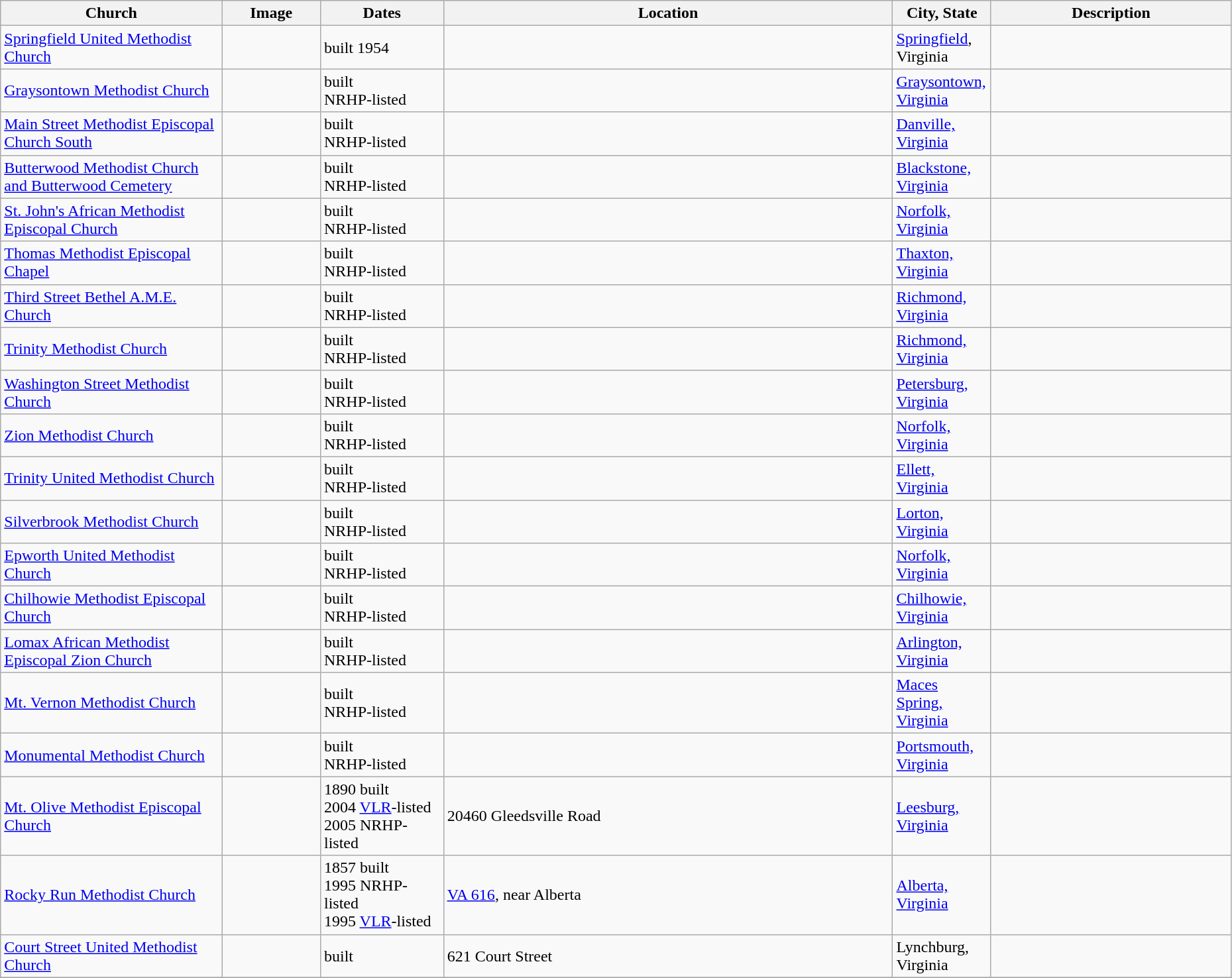<table class="wikitable sortable" style="width:98%">
<tr>
<th style="width:18%;"><strong>Church</strong></th>
<th style="width:8%;" class="unsortable"><strong>Image</strong></th>
<th style="width:10%;"><strong>Dates</strong></th>
<th><strong>Location</strong></th>
<th style="width:8%;"><strong>City, State</strong></th>
<th class="unsortable"><strong>Description</strong></th>
</tr>
<tr>
<td><a href='#'>Springfield United Methodist Church</a></td>
<td></td>
<td>built 1954</td>
<td></td>
<td><a href='#'>Springfield</a>, Virginia</td>
<td></td>
</tr>
<tr>
<td><a href='#'>Graysontown Methodist Church</a></td>
<td></td>
<td>built<br> NRHP-listed</td>
<td></td>
<td><a href='#'>Graysontown, Virginia</a></td>
<td></td>
</tr>
<tr>
<td><a href='#'>Main Street Methodist Episcopal Church South</a></td>
<td></td>
<td>built<br> NRHP-listed</td>
<td></td>
<td><a href='#'>Danville, Virginia</a></td>
<td></td>
</tr>
<tr>
<td><a href='#'>Butterwood Methodist Church and Butterwood Cemetery</a></td>
<td></td>
<td>built<br> NRHP-listed</td>
<td></td>
<td><a href='#'>Blackstone, Virginia</a></td>
<td></td>
</tr>
<tr>
<td><a href='#'>St. John's African Methodist Episcopal Church</a></td>
<td></td>
<td>built<br> NRHP-listed</td>
<td></td>
<td><a href='#'>Norfolk, Virginia</a></td>
<td></td>
</tr>
<tr>
<td><a href='#'>Thomas Methodist Episcopal Chapel</a></td>
<td></td>
<td>built<br> NRHP-listed</td>
<td></td>
<td><a href='#'>Thaxton, Virginia</a></td>
<td></td>
</tr>
<tr>
<td><a href='#'>Third Street Bethel A.M.E. Church</a></td>
<td></td>
<td>built<br> NRHP-listed</td>
<td></td>
<td><a href='#'>Richmond, Virginia</a></td>
<td></td>
</tr>
<tr ->
<td><a href='#'>Trinity Methodist Church</a></td>
<td></td>
<td>built<br> NRHP-listed</td>
<td></td>
<td><a href='#'>Richmond, Virginia</a></td>
<td></td>
</tr>
<tr>
<td><a href='#'>Washington Street Methodist Church</a></td>
<td></td>
<td>built<br> NRHP-listed</td>
<td></td>
<td><a href='#'>Petersburg, Virginia</a></td>
<td></td>
</tr>
<tr>
<td><a href='#'>Zion Methodist Church</a></td>
<td></td>
<td>built<br> NRHP-listed</td>
<td></td>
<td><a href='#'>Norfolk, Virginia</a></td>
<td></td>
</tr>
<tr>
<td><a href='#'>Trinity United Methodist Church</a></td>
<td></td>
<td>built<br> NRHP-listed</td>
<td></td>
<td><a href='#'>Ellett, Virginia</a></td>
<td></td>
</tr>
<tr>
<td><a href='#'>Silverbrook Methodist Church</a></td>
<td></td>
<td>built<br> NRHP-listed</td>
<td></td>
<td><a href='#'>Lorton, Virginia</a></td>
<td></td>
</tr>
<tr>
<td><a href='#'>Epworth United Methodist Church</a></td>
<td></td>
<td>built<br> NRHP-listed</td>
<td></td>
<td><a href='#'>Norfolk, Virginia</a></td>
<td></td>
</tr>
<tr>
<td><a href='#'>Chilhowie Methodist Episcopal Church</a></td>
<td></td>
<td>built<br> NRHP-listed</td>
<td></td>
<td><a href='#'>Chilhowie, Virginia</a></td>
<td></td>
</tr>
<tr>
<td><a href='#'>Lomax African Methodist Episcopal Zion Church</a></td>
<td></td>
<td>built<br> NRHP-listed</td>
<td></td>
<td><a href='#'>Arlington, Virginia</a></td>
<td></td>
</tr>
<tr>
<td><a href='#'>Mt. Vernon Methodist Church</a></td>
<td></td>
<td>built<br> NRHP-listed</td>
<td></td>
<td><a href='#'>Maces Spring, Virginia</a></td>
<td></td>
</tr>
<tr>
<td><a href='#'>Monumental Methodist Church</a></td>
<td></td>
<td>built<br> NRHP-listed</td>
<td></td>
<td><a href='#'>Portsmouth, Virginia</a></td>
<td></td>
</tr>
<tr>
<td><a href='#'>Mt. Olive Methodist Episcopal Church</a></td>
<td></td>
<td>1890 built<br>2004 <a href='#'>VLR</a>-listed<br>2005 NRHP-listed</td>
<td>20460 Gleedsville Road</td>
<td><a href='#'>Leesburg, Virginia</a></td>
<td></td>
</tr>
<tr>
<td><a href='#'>Rocky Run Methodist Church</a></td>
<td></td>
<td>1857 built<br>1995 NRHP-listed<br>1995 <a href='#'>VLR</a>-listed</td>
<td><a href='#'>VA 616</a>, near Alberta</td>
<td><a href='#'>Alberta, Virginia</a></td>
<td></td>
</tr>
<tr>
<td><a href='#'>Court Street United Methodist Church</a></td>
<td></td>
<td>built</td>
<td>621 Court Street</td>
<td>Lynchburg, Virginia</td>
<td></td>
</tr>
<tr>
</tr>
</table>
